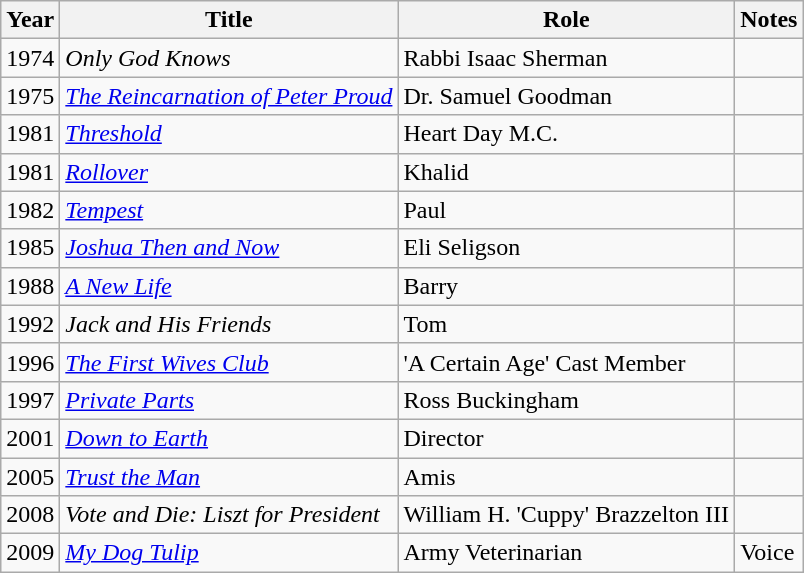<table class="wikitable sortable">
<tr>
<th>Year</th>
<th>Title</th>
<th>Role</th>
<th>Notes</th>
</tr>
<tr>
<td>1974</td>
<td><em>Only God Knows</em></td>
<td>Rabbi Isaac Sherman</td>
<td></td>
</tr>
<tr>
<td>1975</td>
<td><em><a href='#'>The Reincarnation of Peter Proud</a></em></td>
<td>Dr. Samuel Goodman</td>
<td></td>
</tr>
<tr>
<td>1981</td>
<td><a href='#'><em>Threshold</em></a></td>
<td>Heart Day M.C.</td>
<td></td>
</tr>
<tr>
<td>1981</td>
<td><a href='#'><em>Rollover</em></a></td>
<td>Khalid</td>
<td></td>
</tr>
<tr>
<td>1982</td>
<td><a href='#'><em>Tempest</em></a></td>
<td>Paul</td>
<td></td>
</tr>
<tr>
<td>1985</td>
<td><a href='#'><em>Joshua Then and Now</em></a></td>
<td>Eli Seligson</td>
<td></td>
</tr>
<tr>
<td>1988</td>
<td><a href='#'><em>A New Life</em></a></td>
<td>Barry</td>
<td></td>
</tr>
<tr>
<td>1992</td>
<td><em>Jack and His Friends</em></td>
<td>Tom</td>
<td></td>
</tr>
<tr>
<td>1996</td>
<td><em><a href='#'>The First Wives Club</a></em></td>
<td>'A Certain Age' Cast Member</td>
<td></td>
</tr>
<tr>
<td>1997</td>
<td><a href='#'><em>Private Parts</em></a></td>
<td>Ross Buckingham</td>
<td></td>
</tr>
<tr>
<td>2001</td>
<td><a href='#'><em>Down to Earth</em></a></td>
<td>Director</td>
<td></td>
</tr>
<tr>
<td>2005</td>
<td><em><a href='#'>Trust the Man</a></em></td>
<td>Amis</td>
<td></td>
</tr>
<tr>
<td>2008</td>
<td><em>Vote and Die: Liszt for President</em></td>
<td>William H. 'Cuppy' Brazzelton III</td>
<td></td>
</tr>
<tr>
<td>2009</td>
<td><em><a href='#'>My Dog Tulip</a></em></td>
<td>Army Veterinarian</td>
<td>Voice</td>
</tr>
</table>
